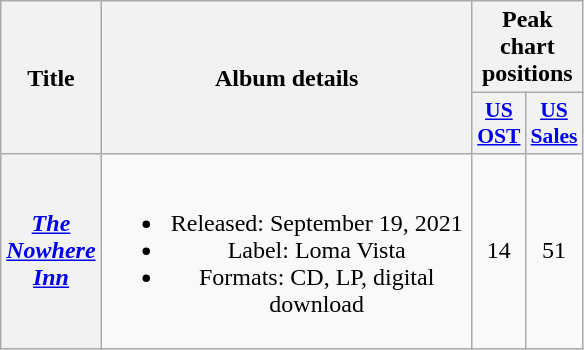<table class="wikitable plainrowheaders" style="text-align:center;">
<tr>
<th scope="col" rowspan="2" style="width:50px;">Title</th>
<th scope="col" rowspan="2" style="width:240px;">Album details</th>
<th scope="col" colspan="2" style="width:33px;">Peak chart positions</th>
</tr>
<tr>
<th scope="col" style="width:2em;font-size:90%"><a href='#'>US<br>OST</a><br></th>
<th scope="col" style="width:2em;font-size:90%"><a href='#'>US<br>Sales</a><br></th>
</tr>
<tr>
<th scope="row"><em><a href='#'>The Nowhere Inn</a></em></th>
<td><br><ul><li>Released: September 19, 2021</li><li>Label: Loma Vista</li><li>Formats: CD, LP, digital download</li></ul></td>
<td>14</td>
<td>51</td>
</tr>
</table>
